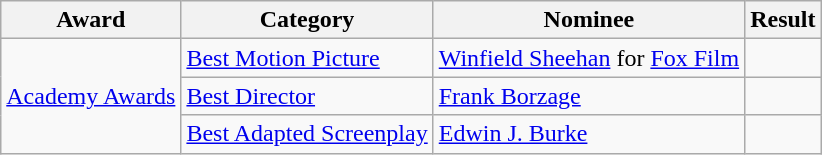<table class="wikitable plainrowheaders">
<tr>
<th>Award</th>
<th>Category</th>
<th>Nominee</th>
<th>Result</th>
</tr>
<tr>
<td rowspan="3"><a href='#'>Academy Awards</a></td>
<td><a href='#'>Best Motion Picture</a></td>
<td><a href='#'>Winfield Sheehan</a> for <a href='#'>Fox Film</a></td>
<td></td>
</tr>
<tr>
<td><a href='#'>Best Director</a></td>
<td><a href='#'>Frank Borzage</a></td>
<td></td>
</tr>
<tr>
<td><a href='#'>Best Adapted Screenplay</a></td>
<td><a href='#'>Edwin J. Burke</a></td>
<td></td>
</tr>
</table>
